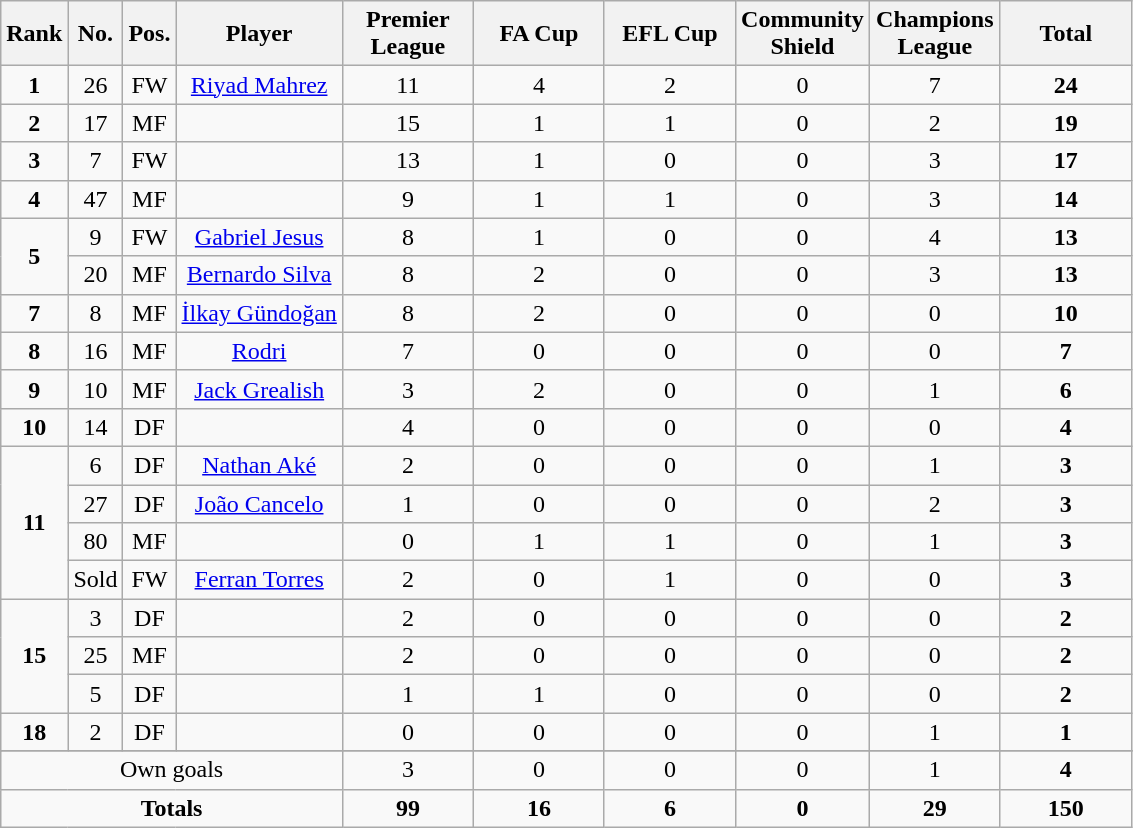<table class="wikitable sortable alternance" style="text-align:center">
<tr>
<th>Rank</th>
<th>No.</th>
<th>Pos.</th>
<th>Player</th>
<th width="80">Premier League</th>
<th width="80">FA Cup</th>
<th width="80">EFL Cup</th>
<th width="80">Community Shield</th>
<th width="80">Champions League</th>
<th width="80">Total</th>
</tr>
<tr>
<td><strong>1</strong></td>
<td>26</td>
<td>FW</td>
<td> <a href='#'>Riyad Mahrez</a></td>
<td>11</td>
<td>4</td>
<td>2</td>
<td>0</td>
<td>7</td>
<td><strong>24</strong></td>
</tr>
<tr>
<td><strong>2</strong></td>
<td>17</td>
<td>MF</td>
<td></td>
<td>15</td>
<td>1</td>
<td>1</td>
<td>0</td>
<td>2</td>
<td><strong>19</strong></td>
</tr>
<tr>
<td><strong>3</strong></td>
<td>7</td>
<td>FW</td>
<td></td>
<td>13</td>
<td>1</td>
<td>0</td>
<td>0</td>
<td>3</td>
<td><strong>17</strong></td>
</tr>
<tr>
<td><strong>4</strong></td>
<td>47</td>
<td>MF</td>
<td></td>
<td>9</td>
<td>1</td>
<td>1</td>
<td>0</td>
<td>3</td>
<td><strong>14</strong></td>
</tr>
<tr>
<td rowspan="2"><strong>5</strong></td>
<td>9</td>
<td>FW</td>
<td> <a href='#'>Gabriel Jesus</a></td>
<td>8</td>
<td>1</td>
<td>0</td>
<td>0</td>
<td>4</td>
<td><strong>13</strong></td>
</tr>
<tr>
<td>20</td>
<td>MF</td>
<td> <a href='#'>Bernardo Silva</a></td>
<td>8</td>
<td>2</td>
<td>0</td>
<td>0</td>
<td>3</td>
<td><strong>13</strong></td>
</tr>
<tr>
<td><strong>7</strong></td>
<td>8</td>
<td>MF</td>
<td> <a href='#'>İlkay Gündoğan</a></td>
<td>8</td>
<td>2</td>
<td>0</td>
<td>0</td>
<td>0</td>
<td><strong>10</strong></td>
</tr>
<tr>
<td><strong>8</strong></td>
<td>16</td>
<td>MF</td>
<td> <a href='#'>Rodri</a></td>
<td>7</td>
<td>0</td>
<td>0</td>
<td>0</td>
<td>0</td>
<td><strong>7</strong></td>
</tr>
<tr>
<td><strong>9</strong></td>
<td>10</td>
<td>MF</td>
<td> <a href='#'>Jack Grealish</a></td>
<td>3</td>
<td>2</td>
<td>0</td>
<td>0</td>
<td>1</td>
<td><strong>6</strong></td>
</tr>
<tr>
<td><strong>10</strong></td>
<td>14</td>
<td>DF</td>
<td></td>
<td>4</td>
<td>0</td>
<td>0</td>
<td>0</td>
<td>0</td>
<td><strong>4</strong></td>
</tr>
<tr>
<td rowspan="4"><strong>11</strong></td>
<td>6</td>
<td>DF</td>
<td> <a href='#'>Nathan Aké</a></td>
<td>2</td>
<td>0</td>
<td>0</td>
<td>0</td>
<td>1</td>
<td><strong>3</strong></td>
</tr>
<tr>
<td>27</td>
<td>DF</td>
<td> <a href='#'>João Cancelo</a></td>
<td>1</td>
<td>0</td>
<td>0</td>
<td>0</td>
<td>2</td>
<td><strong>3</strong></td>
</tr>
<tr>
<td>80</td>
<td>MF</td>
<td></td>
<td>0</td>
<td>1</td>
<td>1</td>
<td>0</td>
<td>1</td>
<td><strong>3</strong></td>
</tr>
<tr>
<td>Sold</td>
<td>FW</td>
<td> <a href='#'>Ferran Torres</a></td>
<td>2</td>
<td>0</td>
<td>1</td>
<td>0</td>
<td>0</td>
<td><strong>3</strong></td>
</tr>
<tr>
<td rowspan="3"><strong>15</strong></td>
<td>3</td>
<td>DF</td>
<td></td>
<td>2</td>
<td>0</td>
<td>0</td>
<td>0</td>
<td>0</td>
<td><strong>2</strong></td>
</tr>
<tr>
<td>25</td>
<td>MF</td>
<td></td>
<td>2</td>
<td>0</td>
<td>0</td>
<td>0</td>
<td>0</td>
<td><strong>2</strong></td>
</tr>
<tr>
<td>5</td>
<td>DF</td>
<td></td>
<td>1</td>
<td>1</td>
<td>0</td>
<td>0</td>
<td>0</td>
<td><strong>2</strong></td>
</tr>
<tr>
<td><strong>18</strong></td>
<td>2</td>
<td>DF</td>
<td></td>
<td>0</td>
<td>0</td>
<td>0</td>
<td>0</td>
<td>1</td>
<td><strong>1</strong></td>
</tr>
<tr>
</tr>
<tr class="sortbottom">
<td colspan="4">Own goals</td>
<td>3</td>
<td>0</td>
<td>0</td>
<td>0</td>
<td>1</td>
<td><strong>4</strong></td>
</tr>
<tr class="sortbottom">
<td colspan="4"><strong>Totals</strong></td>
<td><strong>99</strong></td>
<td><strong>16</strong></td>
<td><strong>6</strong></td>
<td><strong>0</strong></td>
<td><strong>29</strong></td>
<td><strong>150</strong></td>
</tr>
</table>
